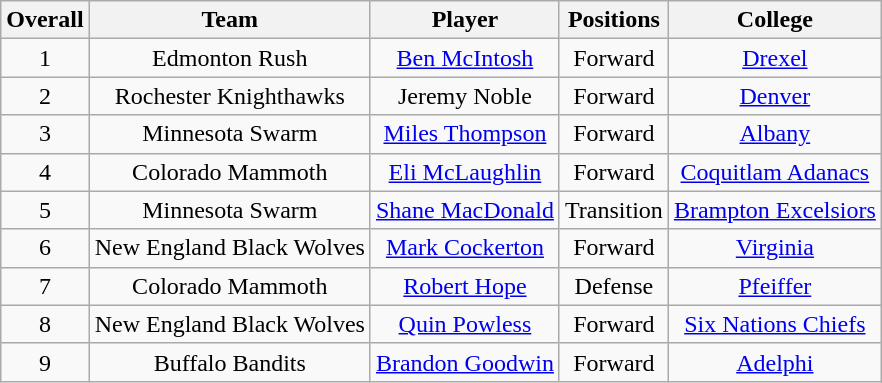<table class="wikitable" style="text-align:center">
<tr>
<th>Overall</th>
<th>Team</th>
<th>Player</th>
<th>Positions</th>
<th>College</th>
</tr>
<tr>
<td>1</td>
<td>Edmonton Rush</td>
<td><a href='#'>Ben McIntosh</a></td>
<td>Forward</td>
<td><a href='#'>Drexel</a></td>
</tr>
<tr>
<td>2</td>
<td>Rochester Knighthawks</td>
<td>Jeremy Noble</td>
<td>Forward</td>
<td><a href='#'>Denver</a></td>
</tr>
<tr>
<td>3</td>
<td>Minnesota Swarm</td>
<td><a href='#'>Miles Thompson</a></td>
<td>Forward</td>
<td><a href='#'>Albany</a></td>
</tr>
<tr>
<td>4</td>
<td>Colorado Mammoth</td>
<td><a href='#'>Eli McLaughlin</a></td>
<td>Forward</td>
<td><a href='#'>Coquitlam Adanacs</a></td>
</tr>
<tr>
<td>5</td>
<td>Minnesota Swarm</td>
<td><a href='#'>Shane MacDonald</a></td>
<td>Transition</td>
<td><a href='#'>Brampton Excelsiors</a></td>
</tr>
<tr>
<td>6</td>
<td>New England Black Wolves</td>
<td><a href='#'>Mark Cockerton</a></td>
<td>Forward</td>
<td><a href='#'>Virginia</a></td>
</tr>
<tr>
<td>7</td>
<td>Colorado Mammoth</td>
<td><a href='#'>Robert Hope</a></td>
<td>Defense</td>
<td><a href='#'>Pfeiffer</a></td>
</tr>
<tr>
<td>8</td>
<td>New England Black Wolves</td>
<td><a href='#'>Quin Powless</a></td>
<td>Forward</td>
<td><a href='#'>Six Nations Chiefs</a></td>
</tr>
<tr>
<td>9</td>
<td>Buffalo Bandits</td>
<td><a href='#'>Brandon Goodwin</a></td>
<td>Forward</td>
<td><a href='#'>Adelphi</a></td>
</tr>
</table>
